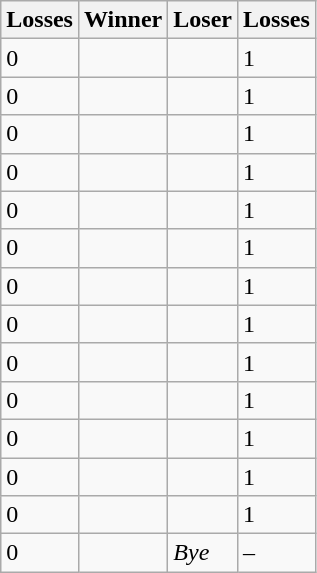<table class=wikitable>
<tr>
<th>Losses</th>
<th>Winner</th>
<th>Loser</th>
<th>Losses</th>
</tr>
<tr>
<td>0</td>
<td></td>
<td></td>
<td>1</td>
</tr>
<tr>
<td>0</td>
<td></td>
<td></td>
<td>1</td>
</tr>
<tr>
<td>0</td>
<td></td>
<td></td>
<td>1</td>
</tr>
<tr>
<td>0</td>
<td></td>
<td></td>
<td>1</td>
</tr>
<tr>
<td>0</td>
<td></td>
<td></td>
<td>1</td>
</tr>
<tr>
<td>0</td>
<td></td>
<td></td>
<td>1</td>
</tr>
<tr>
<td>0</td>
<td></td>
<td></td>
<td>1</td>
</tr>
<tr>
<td>0</td>
<td></td>
<td></td>
<td>1</td>
</tr>
<tr>
<td>0</td>
<td></td>
<td></td>
<td>1</td>
</tr>
<tr>
<td>0</td>
<td></td>
<td></td>
<td>1</td>
</tr>
<tr>
<td>0</td>
<td></td>
<td></td>
<td>1</td>
</tr>
<tr>
<td>0</td>
<td></td>
<td></td>
<td>1</td>
</tr>
<tr>
<td>0</td>
<td></td>
<td></td>
<td>1</td>
</tr>
<tr>
<td>0</td>
<td></td>
<td><em>Bye</em></td>
<td>–</td>
</tr>
</table>
